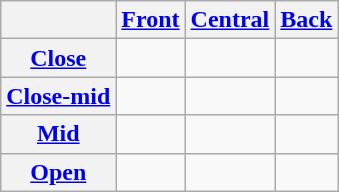<table class="wikitable" style="text-align:center;">
<tr>
<th></th>
<th><a href='#'>Front</a></th>
<th><a href='#'>Central</a></th>
<th><a href='#'>Back</a></th>
</tr>
<tr>
<th><a href='#'>Close</a></th>
<td></td>
<td></td>
<td></td>
</tr>
<tr>
<th><a href='#'>Close-mid</a></th>
<td></td>
<td></td>
<td></td>
</tr>
<tr>
<th><a href='#'>Mid</a></th>
<td></td>
<td></td>
<td></td>
</tr>
<tr>
<th><a href='#'>Open</a></th>
<td></td>
<td></td>
<td></td>
</tr>
</table>
